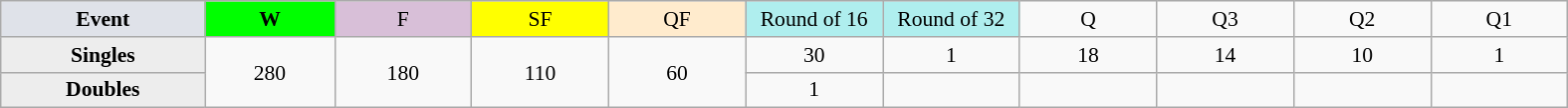<table class=wikitable style=font-size:90%;text-align:center>
<tr>
<td style="width:130px; background:#dfe2e9;"><strong>Event</strong></td>
<td style="width:80px; background:lime;"><strong>W</strong></td>
<td style="width:85px; background:thistle;">F</td>
<td style="width:85px; background:#ff0;">SF</td>
<td style="width:85px; background:#ffebcd;">QF</td>
<td style="width:85px; background:#afeeee;">Round of 16</td>
<td style="width:85px; background:#afeeee;">Round of 32</td>
<td width=85>Q</td>
<td width=85>Q3</td>
<td width=85>Q2</td>
<td width=85>Q1</td>
</tr>
<tr>
<th style="background:#ededed;">Singles</th>
<td rowspan=2>280</td>
<td rowspan=2>180</td>
<td rowspan=2>110</td>
<td rowspan=2>60</td>
<td>30</td>
<td>1</td>
<td>18</td>
<td>14</td>
<td>10</td>
<td>1</td>
</tr>
<tr>
<th style="background:#ededed;">Doubles</th>
<td>1</td>
<td></td>
<td></td>
<td></td>
<td></td>
<td></td>
</tr>
</table>
